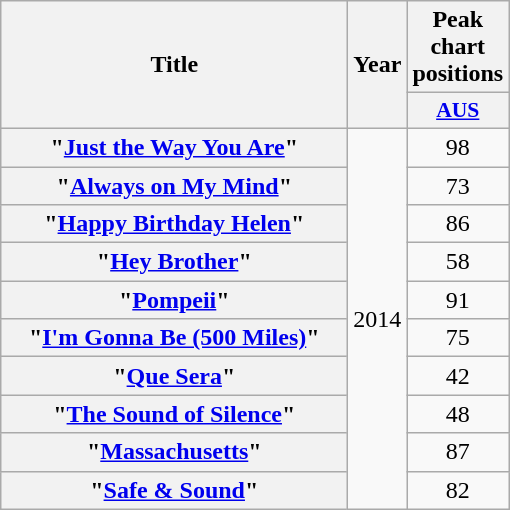<table class="wikitable plainrowheaders" style="text-align:center;" border="1">
<tr>
<th scope="col" rowspan="2" style="width:14em;">Title</th>
<th scope="col" rowspan="2">Year</th>
<th scope="col" colspan="1">Peak chart positions</th>
</tr>
<tr>
<th scope="col" style="width:3em;font-size:90%;"><a href='#'>AUS</a><br></th>
</tr>
<tr>
<th scope="row">"<a href='#'>Just the Way You Are</a>"</th>
<td rowspan="10">2014</td>
<td>98</td>
</tr>
<tr>
<th scope="row">"<a href='#'>Always on My Mind</a>"</th>
<td>73</td>
</tr>
<tr>
<th scope="row">"<a href='#'>Happy Birthday Helen</a>"</th>
<td>86</td>
</tr>
<tr>
<th scope="row">"<a href='#'>Hey Brother</a>"</th>
<td>58</td>
</tr>
<tr>
<th scope="row">"<a href='#'>Pompeii</a>"</th>
<td>91</td>
</tr>
<tr>
<th scope="row">"<a href='#'>I'm Gonna Be (500 Miles)</a>"</th>
<td>75</td>
</tr>
<tr>
<th scope="row">"<a href='#'>Que Sera</a>"</th>
<td>42</td>
</tr>
<tr>
<th scope="row">"<a href='#'>The Sound of Silence</a>"</th>
<td>48</td>
</tr>
<tr>
<th scope="row">"<a href='#'>Massachusetts</a>"</th>
<td>87</td>
</tr>
<tr>
<th scope="row">"<a href='#'>Safe & Sound</a>"</th>
<td>82</td>
</tr>
</table>
